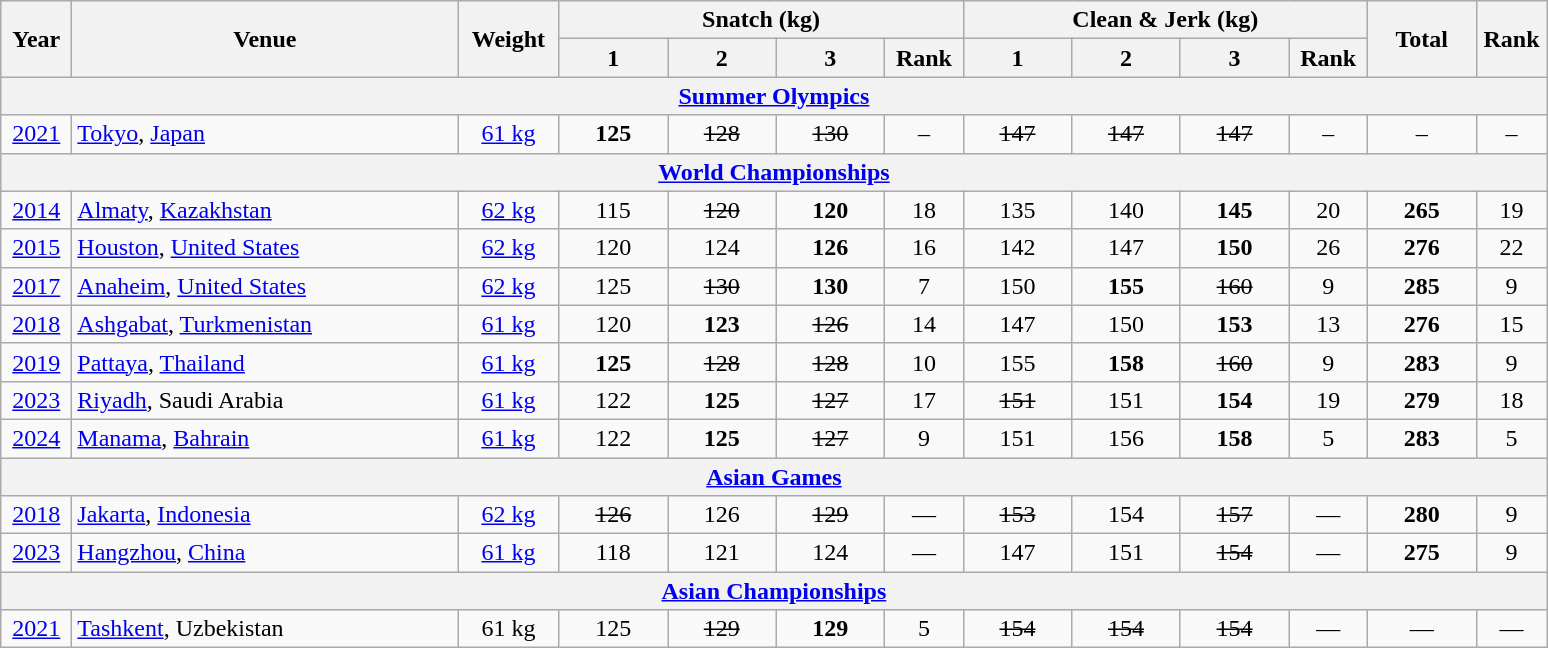<table class="wikitable" style="text-align:center;">
<tr>
<th rowspan=2 width=40>Year</th>
<th rowspan=2 width=250>Venue</th>
<th rowspan=2 width=60>Weight</th>
<th colspan=4>Snatch (kg)</th>
<th colspan=4>Clean & Jerk (kg)</th>
<th rowspan=2 width=65>Total</th>
<th rowspan=2 width=40>Rank</th>
</tr>
<tr>
<th width=65>1</th>
<th width=65>2</th>
<th width=65>3</th>
<th width=45>Rank</th>
<th width=65>1</th>
<th width=65>2</th>
<th width=65>3</th>
<th width=45>Rank</th>
</tr>
<tr>
<th colspan=13><a href='#'>Summer Olympics</a></th>
</tr>
<tr>
<td><a href='#'>2021</a></td>
<td align=left> <a href='#'>Tokyo</a>, <a href='#'>Japan</a></td>
<td><a href='#'>61 kg</a></td>
<td><strong>125</strong></td>
<td><s>128</s></td>
<td><s>130</s></td>
<td>–</td>
<td><s>147</s></td>
<td><s>147</s></td>
<td><s>147</s></td>
<td>–</td>
<td>–</td>
<td>–</td>
</tr>
<tr>
<th colspan=13><a href='#'>World Championships</a></th>
</tr>
<tr>
<td><a href='#'>2014</a></td>
<td align=left> <a href='#'>Almaty</a>, <a href='#'>Kazakhstan</a></td>
<td><a href='#'>62 kg</a></td>
<td>115</td>
<td><s>120</s></td>
<td><strong>120</strong></td>
<td>18</td>
<td>135</td>
<td>140</td>
<td><strong>145</strong></td>
<td>20</td>
<td><strong>265</strong></td>
<td>19</td>
</tr>
<tr>
<td><a href='#'>2015</a></td>
<td align=left> <a href='#'>Houston</a>, <a href='#'>United States</a></td>
<td><a href='#'>62 kg</a></td>
<td>120</td>
<td>124</td>
<td><strong>126</strong></td>
<td>16</td>
<td>142</td>
<td>147</td>
<td><strong>150</strong></td>
<td>26</td>
<td><strong>276</strong></td>
<td>22</td>
</tr>
<tr>
<td><a href='#'>2017</a></td>
<td align=left> <a href='#'>Anaheim</a>, <a href='#'>United States</a></td>
<td><a href='#'>62 kg</a></td>
<td>125</td>
<td><s>130</s></td>
<td><strong>130</strong></td>
<td>7</td>
<td>150</td>
<td><strong>155</strong></td>
<td><s>160</s></td>
<td>9</td>
<td><strong>285</strong></td>
<td>9</td>
</tr>
<tr>
<td><a href='#'>2018</a></td>
<td align=left> <a href='#'>Ashgabat</a>, <a href='#'>Turkmenistan</a></td>
<td><a href='#'>61 kg</a></td>
<td>120</td>
<td><strong>123</strong></td>
<td><s>126 </s></td>
<td>14</td>
<td>147</td>
<td>150</td>
<td><strong>153</strong></td>
<td>13</td>
<td><strong>276</strong></td>
<td>15</td>
</tr>
<tr>
<td><a href='#'>2019</a></td>
<td align=left> <a href='#'>Pattaya</a>, <a href='#'>Thailand</a></td>
<td><a href='#'>61 kg</a></td>
<td><strong>125</strong></td>
<td><s>128</s></td>
<td><s>128</s></td>
<td>10</td>
<td>155</td>
<td><strong>158</strong></td>
<td><s>160</s></td>
<td>9</td>
<td><strong>283</strong></td>
<td>9</td>
</tr>
<tr>
<td><a href='#'>2023</a></td>
<td align=left>  <a href='#'>Riyadh</a>, Saudi Arabia</td>
<td><a href='#'>61 kg</a></td>
<td>122</td>
<td><strong>125</strong></td>
<td><s>127</s></td>
<td>17</td>
<td><s>151</s></td>
<td>151</td>
<td><strong>154</strong></td>
<td>19</td>
<td><strong>279</strong></td>
<td>18</td>
</tr>
<tr>
<td><a href='#'>2024</a></td>
<td align=left> <a href='#'>Manama</a>, <a href='#'>Bahrain</a></td>
<td><a href='#'>61 kg</a></td>
<td>122</td>
<td><strong>125</strong></td>
<td><s>127</s></td>
<td>9</td>
<td>151</td>
<td>156</td>
<td><strong>158</strong></td>
<td>5</td>
<td><strong>283</strong></td>
<td>5</td>
</tr>
<tr>
<th colspan=13><a href='#'>Asian Games</a></th>
</tr>
<tr>
<td><a href='#'>2018</a></td>
<td align=left> <a href='#'>Jakarta</a>, <a href='#'>Indonesia</a></td>
<td><a href='#'>62 kg</a></td>
<td><s>126</s></td>
<td>126</td>
<td><s>129</s></td>
<td>—</td>
<td><s>153</s></td>
<td>154</td>
<td><s>157</s></td>
<td>—</td>
<td><strong>280</strong></td>
<td>9</td>
</tr>
<tr>
<td><a href='#'>2023</a></td>
<td align=left> <a href='#'>Hangzhou</a>, <a href='#'>China</a></td>
<td><a href='#'>61 kg</a></td>
<td>118</td>
<td>121</td>
<td>124</td>
<td>—</td>
<td>147</td>
<td>151</td>
<td><s>154</s></td>
<td>—</td>
<td><strong>275</strong></td>
<td>9</td>
</tr>
<tr>
<th colspan=13><a href='#'>Asian Championships</a></th>
</tr>
<tr>
<td><a href='#'>2021</a></td>
<td align=left> <a href='#'>Tashkent</a>, Uzbekistan</td>
<td>61 kg</td>
<td>125</td>
<td><s>129</s></td>
<td><strong>129</strong></td>
<td>5</td>
<td><s>154</s></td>
<td><s>154</s></td>
<td><s>154</s></td>
<td>—</td>
<td>—</td>
<td>—</td>
</tr>
</table>
